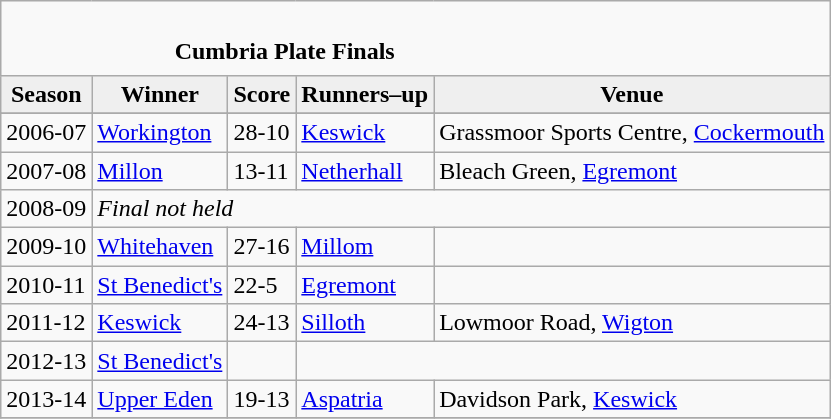<table class="wikitable" style="text-align: left;">
<tr>
<td colspan="5" cellpadding="0" cellspacing="0"><br><table border="0" style="width:100%;" cellpadding="0" cellspacing="0">
<tr>
<td style="width:20%; border:0;"></td>
<td style="border:0;"><strong>Cumbria Plate Finals</strong></td>
<td style="width:20%; border:0;"></td>
</tr>
</table>
</td>
</tr>
<tr>
<th style="background:#efefef;">Season</th>
<th style="background:#efefef">Winner</th>
<th style="background:#efefef">Score</th>
<th style="background:#efefef;">Runners–up</th>
<th style="background:#efefef;">Venue</th>
</tr>
<tr align=left>
</tr>
<tr>
<td>2006-07</td>
<td><a href='#'>Workington</a></td>
<td>28-10</td>
<td><a href='#'>Keswick</a></td>
<td>Grassmoor Sports Centre, <a href='#'>Cockermouth</a></td>
</tr>
<tr>
<td>2007-08</td>
<td><a href='#'>Millon</a></td>
<td>13-11</td>
<td><a href='#'>Netherhall</a></td>
<td>Bleach Green, <a href='#'>Egremont</a></td>
</tr>
<tr>
<td>2008-09</td>
<td colspan="4"><em>Final not held</em></td>
</tr>
<tr>
<td>2009-10</td>
<td><a href='#'>Whitehaven</a></td>
<td>27-16</td>
<td><a href='#'>Millom</a></td>
<td></td>
</tr>
<tr>
<td>2010-11</td>
<td><a href='#'>St Benedict's</a></td>
<td>22-5</td>
<td><a href='#'>Egremont</a></td>
<td></td>
</tr>
<tr>
<td>2011-12</td>
<td><a href='#'>Keswick</a></td>
<td>24-13</td>
<td><a href='#'>Silloth</a></td>
<td>Lowmoor Road, <a href='#'>Wigton</a></td>
</tr>
<tr>
<td>2012-13</td>
<td><a href='#'>St Benedict's</a></td>
<td></td>
</tr>
<tr>
<td>2013-14</td>
<td><a href='#'>Upper Eden</a></td>
<td>19-13</td>
<td><a href='#'>Aspatria</a></td>
<td>Davidson Park, <a href='#'>Keswick</a></td>
</tr>
<tr>
</tr>
</table>
